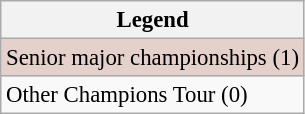<table class="wikitable" style="font-size:95%;">
<tr>
<th>Legend</th>
</tr>
<tr style="background:#e5d1cb;">
<td>Senior major championships (1)</td>
</tr>
<tr>
<td>Other Champions Tour (0)</td>
</tr>
</table>
